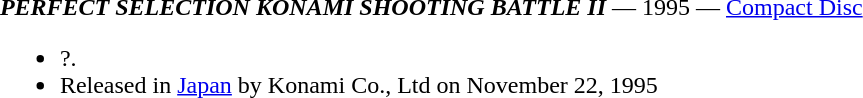<table class="toccolours" style="margin: 0 auto; width: 95%;">
<tr style="vertical-align: top;">
<td width="100%"><strong><em>PERFECT SELECTION KONAMI SHOOTING BATTLE II</em></strong> — 1995 — <a href='#'>Compact Disc</a><br><ul><li>?.</li><li>Released in <a href='#'>Japan</a> by Konami Co., Ltd on November 22, 1995</li></ul></td>
</tr>
</table>
